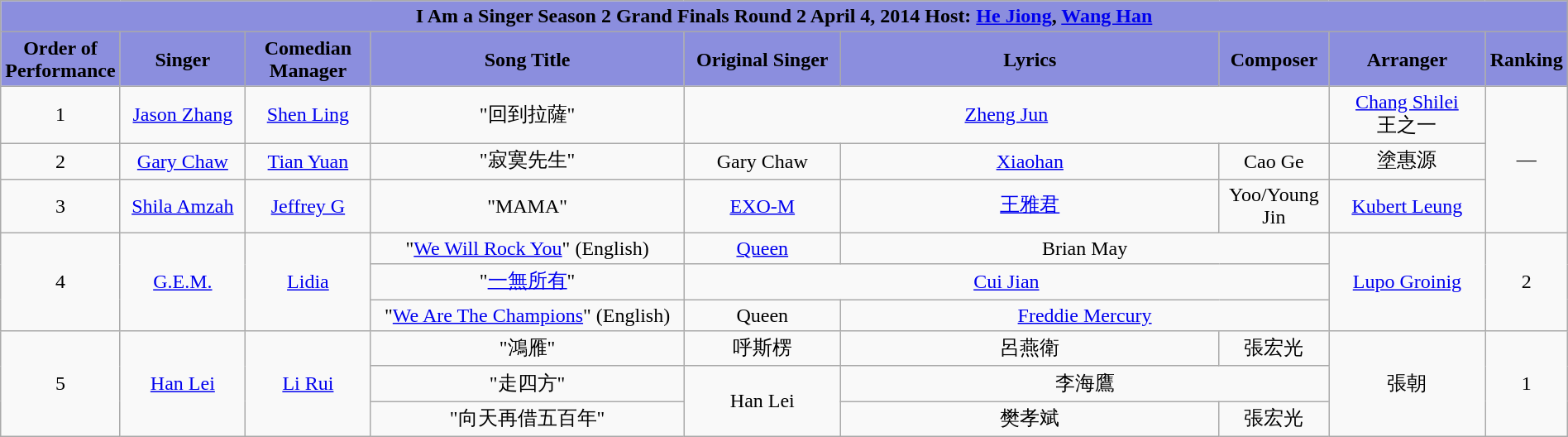<table class="wikitable sortable mw-collapsible" width="100%" style="text-align:center">
<tr align=center style="background:#8B8EDE">
<td colspan="10"><div><strong>I Am a Singer Season 2 Grand Finals Round 2 April 4, 2014 Host: <a href='#'>He Jiong</a>, <a href='#'>Wang Han</a></strong></div></td>
</tr>
<tr align=center style="background:#8B8EDE">
<td style="width:7%"><strong>Order of Performance</strong></td>
<td style="width:8%"><strong>Singer</strong></td>
<td style="width:8%"><strong>Comedian Manager</strong></td>
<td style="width:20%"><strong>Song Title</strong></td>
<td style="width:10%"><strong>Original Singer</strong></td>
<td style=width:7%"><strong>Lyrics</strong></td>
<td style="width:7%"><strong>Composer</strong></td>
<td style="width:10%"><strong>Arranger</strong></td>
<td style="width:5%"><strong>Ranking</strong></td>
</tr>
<tr>
<td>1</td>
<td><a href='#'>Jason Zhang</a></td>
<td><a href='#'>Shen Ling</a></td>
<td>"回到拉薩"</td>
<td colspan="3"><a href='#'>Zheng Jun</a></td>
<td><a href='#'>Chang Shilei</a><br>王之一</td>
<td rowspan="3">—</td>
</tr>
<tr>
<td>2</td>
<td><a href='#'>Gary Chaw</a></td>
<td><a href='#'>Tian Yuan</a></td>
<td>"寂寞先生"</td>
<td>Gary Chaw</td>
<td><a href='#'>Xiaohan</a></td>
<td>Cao Ge</td>
<td>塗惠源</td>
</tr>
<tr>
<td>3</td>
<td><a href='#'>Shila Amzah</a></td>
<td><a href='#'>Jeffrey G</a></td>
<td>"MAMA"</td>
<td><a href='#'>EXO-M</a></td>
<td><a href='#'>王雅君</a></td>
<td>Yoo/Young Jin</td>
<td><a href='#'>Kubert Leung</a></td>
</tr>
<tr>
<td rowspan="3">4</td>
<td rowspan="3"><a href='#'>G.E.M.</a></td>
<td rowspan="3"><a href='#'>Lidia</a></td>
<td>"<a href='#'>We Will Rock You</a>" (English)</td>
<td><a href='#'>Queen</a></td>
<td colspan="2">Brian May</td>
<td rowspan="3"><a href='#'>Lupo Groinig</a></td>
<td rowspan="3">2</td>
</tr>
<tr>
<td>"<a href='#'>一無所有</a>"</td>
<td colspan="3"><a href='#'>Cui Jian</a></td>
</tr>
<tr>
<td>"<a href='#'>We Are The Champions</a>" (English)</td>
<td>Queen</td>
<td colspan="2"><a href='#'>Freddie Mercury</a></td>
</tr>
<tr>
<td rowspan="3">5</td>
<td rowspan="3"><a href='#'>Han Lei</a></td>
<td rowspan="3"><a href='#'>Li Rui</a></td>
<td>"鴻雁"</td>
<td>呼斯楞</td>
<td>呂燕衛</td>
<td>張宏光</td>
<td rowspan="3">張朝</td>
<td rowspan="3">1</td>
</tr>
<tr>
<td>"走四方"</td>
<td rowspan="2">Han Lei</td>
<td colspan="2">李海鷹</td>
</tr>
<tr>
<td>"向天再借五百年"</td>
<td>樊孝斌</td>
<td>張宏光</td>
</tr>
</table>
